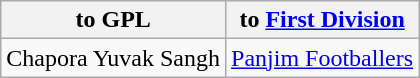<table class="wikitable">
<tr>
<th> to GPL</th>
<th> to <a href='#'>First Division</a></th>
</tr>
<tr>
<td>Chapora Yuvak Sangh <br></td>
<td><a href='#'>Panjim Footballers</a> <br></td>
</tr>
</table>
